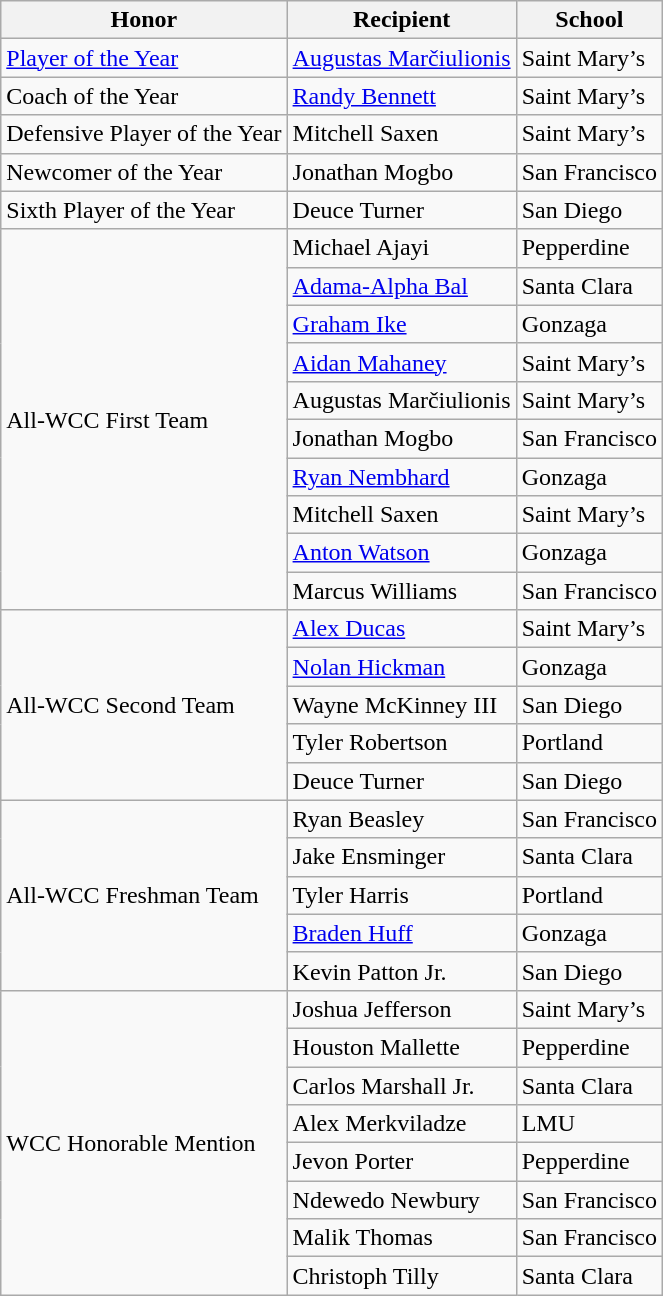<table class="wikitable">
<tr>
<th>Honor</th>
<th>Recipient</th>
<th>School</th>
</tr>
<tr>
<td><a href='#'>Player of the Year</a></td>
<td><a href='#'>Augustas Marčiulionis</a></td>
<td>Saint Mary’s</td>
</tr>
<tr>
<td>Coach of the Year</td>
<td><a href='#'>Randy Bennett</a></td>
<td>Saint Mary’s</td>
</tr>
<tr>
<td>Defensive Player of the Year</td>
<td>Mitchell Saxen</td>
<td>Saint Mary’s</td>
</tr>
<tr>
<td>Newcomer of the Year</td>
<td>Jonathan Mogbo</td>
<td>San Francisco</td>
</tr>
<tr>
<td>Sixth Player of the Year</td>
<td>Deuce Turner</td>
<td>San Diego</td>
</tr>
<tr>
<td rowspan="10">All-WCC First Team</td>
<td>Michael Ajayi</td>
<td>Pepperdine</td>
</tr>
<tr>
<td><a href='#'>Adama-Alpha Bal</a></td>
<td>Santa Clara</td>
</tr>
<tr>
<td><a href='#'>Graham Ike</a></td>
<td>Gonzaga</td>
</tr>
<tr>
<td><a href='#'>Aidan Mahaney</a></td>
<td>Saint Mary’s</td>
</tr>
<tr>
<td>Augustas Marčiulionis</td>
<td>Saint Mary’s</td>
</tr>
<tr>
<td>Jonathan Mogbo</td>
<td>San Francisco</td>
</tr>
<tr>
<td><a href='#'>Ryan Nembhard</a></td>
<td>Gonzaga</td>
</tr>
<tr>
<td>Mitchell Saxen</td>
<td>Saint Mary’s</td>
</tr>
<tr>
<td><a href='#'>Anton Watson</a></td>
<td>Gonzaga</td>
</tr>
<tr>
<td>Marcus Williams</td>
<td>San Francisco</td>
</tr>
<tr>
<td rowspan="5">All-WCC Second Team</td>
<td><a href='#'>Alex Ducas</a></td>
<td>Saint Mary’s</td>
</tr>
<tr>
<td><a href='#'>Nolan Hickman</a></td>
<td>Gonzaga</td>
</tr>
<tr>
<td>Wayne McKinney III</td>
<td>San Diego</td>
</tr>
<tr>
<td>Tyler Robertson</td>
<td>Portland</td>
</tr>
<tr>
<td>Deuce Turner</td>
<td>San Diego</td>
</tr>
<tr>
<td rowspan="5">All-WCC Freshman Team</td>
<td>Ryan Beasley</td>
<td>San Francisco</td>
</tr>
<tr>
<td>Jake Ensminger</td>
<td>Santa Clara</td>
</tr>
<tr>
<td>Tyler Harris</td>
<td>Portland</td>
</tr>
<tr>
<td><a href='#'>Braden Huff</a></td>
<td>Gonzaga</td>
</tr>
<tr>
<td>Kevin Patton Jr.</td>
<td>San Diego</td>
</tr>
<tr>
<td rowspan="11">WCC Honorable Mention</td>
<td>Joshua Jefferson</td>
<td>Saint Mary’s</td>
</tr>
<tr>
<td>Houston Mallette</td>
<td>Pepperdine</td>
</tr>
<tr>
<td>Carlos Marshall Jr.</td>
<td>Santa Clara</td>
</tr>
<tr>
<td>Alex Merkviladze</td>
<td>LMU</td>
</tr>
<tr>
<td>Jevon Porter</td>
<td>Pepperdine</td>
</tr>
<tr>
<td>Ndewedo Newbury</td>
<td>San Francisco</td>
</tr>
<tr>
<td>Malik Thomas</td>
<td>San Francisco</td>
</tr>
<tr>
<td>Christoph Tilly</td>
<td>Santa Clara</td>
</tr>
</table>
